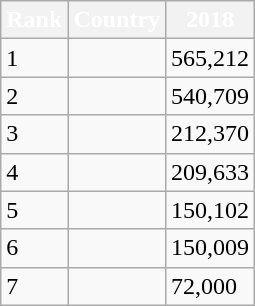<table class="wikitable">
<tr style="color:white;">
<th>Rank</th>
<th>Country</th>
<th>2018</th>
</tr>
<tr>
<td>1</td>
<td></td>
<td>565,212</td>
</tr>
<tr>
<td>2</td>
<td></td>
<td>540,709</td>
</tr>
<tr>
<td>3</td>
<td></td>
<td>212,370</td>
</tr>
<tr>
<td>4</td>
<td></td>
<td>209,633</td>
</tr>
<tr>
<td>5</td>
<td></td>
<td>150,102</td>
</tr>
<tr>
<td>6</td>
<td></td>
<td>150,009</td>
</tr>
<tr>
<td>7</td>
<td></td>
<td>72,000</td>
</tr>
</table>
